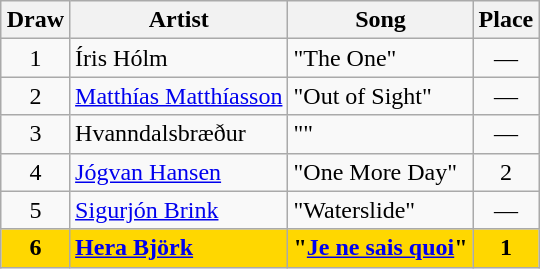<table class="sortable wikitable" style="margin: 1em auto 1em auto; text-align:center">
<tr>
<th>Draw</th>
<th>Artist</th>
<th>Song</th>
<th>Place</th>
</tr>
<tr>
<td>1</td>
<td align="left">Íris Hólm</td>
<td align="left">"The One"</td>
<td data-sort-value="3">—</td>
</tr>
<tr>
<td>2</td>
<td align="left"><a href='#'>Matthías Matthíasson</a></td>
<td align="left">"Out of Sight"</td>
<td data-sort-value="3">—</td>
</tr>
<tr>
<td>3</td>
<td align="left">Hvanndalsbræður</td>
<td align="left">""</td>
<td data-sort-value="3">—</td>
</tr>
<tr>
<td>4</td>
<td align="left"><a href='#'>Jógvan Hansen</a></td>
<td align="left">"One More Day"</td>
<td>2</td>
</tr>
<tr>
<td>5</td>
<td align="left"><a href='#'>Sigurjón Brink</a></td>
<td align="left">"Waterslide"</td>
<td data-sort-value="3">—</td>
</tr>
<tr style="font-weight:bold; background:gold;">
<td>6</td>
<td align="left"><a href='#'>Hera Björk</a></td>
<td align="left">"<a href='#'>Je ne sais quoi</a>"</td>
<td>1</td>
</tr>
</table>
